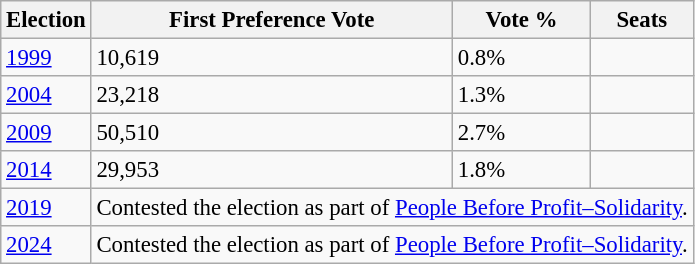<table class="wikitable sortable" style="font-size:95%">
<tr>
<th>Election</th>
<th>First Preference Vote</th>
<th>Vote %</th>
<th>Seats</th>
</tr>
<tr>
<td><a href='#'>1999</a></td>
<td>10,619</td>
<td>0.8%</td>
<td></td>
</tr>
<tr>
<td><a href='#'>2004</a></td>
<td>23,218</td>
<td>1.3%</td>
<td></td>
</tr>
<tr>
<td><a href='#'>2009</a></td>
<td>50,510</td>
<td>2.7%</td>
<td></td>
</tr>
<tr>
<td><a href='#'>2014</a></td>
<td>29,953</td>
<td>1.8%</td>
<td></td>
</tr>
<tr>
<td><a href='#'>2019</a></td>
<td align=center colspan=4>Contested the election as part of <a href='#'>People Before Profit–Solidarity</a>.</td>
</tr>
<tr>
<td><a href='#'>2024</a></td>
<td align=center colspan=4>Contested the election as part of <a href='#'>People Before Profit–Solidarity</a>.</td>
</tr>
</table>
